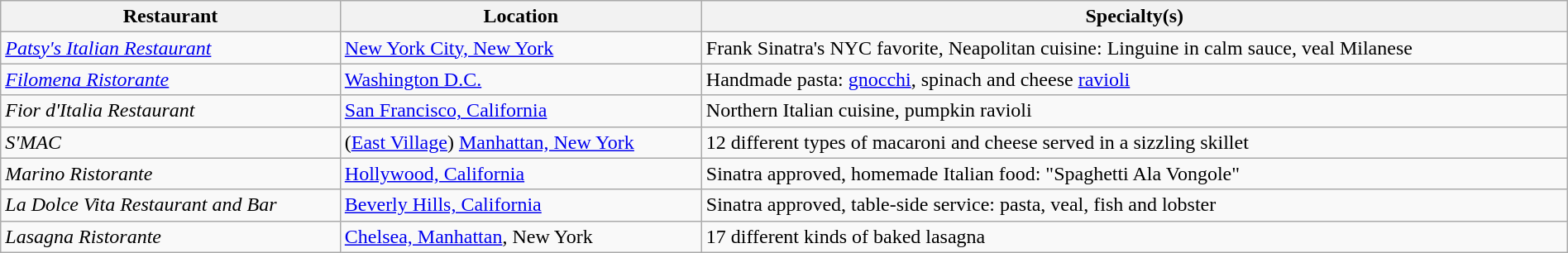<table class="wikitable" style="width:100%;">
<tr>
<th>Restaurant</th>
<th>Location</th>
<th>Specialty(s)</th>
</tr>
<tr>
<td><em><a href='#'>Patsy's Italian Restaurant</a></em></td>
<td><a href='#'>New York City, New York</a></td>
<td>Frank Sinatra's NYC favorite, Neapolitan cuisine: Linguine in calm sauce, veal Milanese</td>
</tr>
<tr>
<td><em><a href='#'>Filomena Ristorante</a></em></td>
<td><a href='#'>Washington D.C.</a></td>
<td>Handmade pasta: <a href='#'>gnocchi</a>, spinach and cheese <a href='#'>ravioli</a></td>
</tr>
<tr>
<td><em>Fior d'Italia Restaurant</em></td>
<td><a href='#'>San Francisco, California</a></td>
<td>Northern Italian cuisine, pumpkin ravioli</td>
</tr>
<tr>
<td><em>S'MAC</em></td>
<td>(<a href='#'>East Village</a>) <a href='#'>Manhattan, New York</a></td>
<td>12 different types of macaroni and cheese served in a sizzling skillet</td>
</tr>
<tr>
<td><em>Marino Ristorante</em></td>
<td><a href='#'>Hollywood, California</a></td>
<td>Sinatra approved, homemade Italian food: "Spaghetti Ala Vongole"</td>
</tr>
<tr>
<td><em>La Dolce Vita Restaurant and Bar</em></td>
<td><a href='#'>Beverly Hills, California</a></td>
<td>Sinatra approved, table-side service: pasta, veal, fish and lobster</td>
</tr>
<tr>
<td><em>Lasagna Ristorante</em></td>
<td><a href='#'>Chelsea, Manhattan</a>, New York</td>
<td>17 different kinds of baked lasagna</td>
</tr>
</table>
